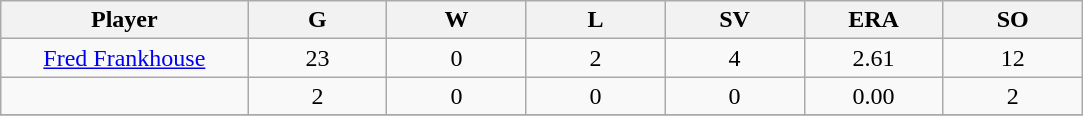<table class="wikitable sortable">
<tr>
<th bgcolor="#DDDDFF" width="16%">Player</th>
<th bgcolor="#DDDDFF" width="9%">G</th>
<th bgcolor="#DDDDFF" width="9%">W</th>
<th bgcolor="#DDDDFF" width="9%">L</th>
<th bgcolor="#DDDDFF" width="9%">SV</th>
<th bgcolor="#DDDDFF" width="9%">ERA</th>
<th bgcolor="#DDDDFF" width="9%">SO</th>
</tr>
<tr align="center">
<td><a href='#'>Fred Frankhouse</a></td>
<td>23</td>
<td>0</td>
<td>2</td>
<td>4</td>
<td>2.61</td>
<td>12</td>
</tr>
<tr align="center">
<td></td>
<td>2</td>
<td>0</td>
<td>0</td>
<td>0</td>
<td>0.00</td>
<td>2</td>
</tr>
<tr align="center">
</tr>
</table>
